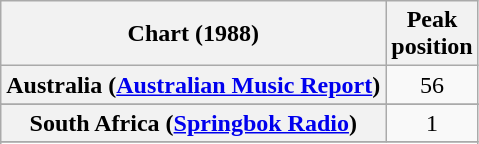<table class="wikitable sortable plainrowheaders" style="text-align:center">
<tr>
<th>Chart (1988)</th>
<th>Peak<br>position</th>
</tr>
<tr>
<th scope="row">Australia (<a href='#'>Australian Music Report</a>)</th>
<td>56</td>
</tr>
<tr>
</tr>
<tr>
</tr>
<tr>
</tr>
<tr>
</tr>
<tr>
</tr>
<tr>
</tr>
<tr>
<th scope="row">South Africa (<a href='#'>Springbok Radio</a>)</th>
<td>1</td>
</tr>
<tr>
</tr>
<tr>
</tr>
<tr>
</tr>
</table>
